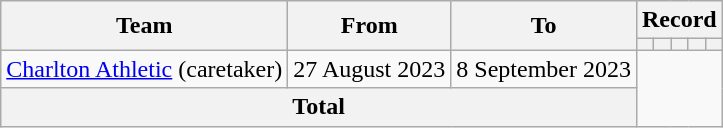<table class=wikitable style=text-align:center>
<tr>
<th rowspan=2>Team</th>
<th rowspan=2>From</th>
<th rowspan=2>To</th>
<th colspan=5>Record</th>
</tr>
<tr>
<th></th>
<th></th>
<th></th>
<th></th>
<th></th>
</tr>
<tr>
<td align=left><a href='#'>Charlton Athletic</a> (caretaker)</td>
<td align=left>27 August 2023</td>
<td align=left>8 September 2023<br></td>
</tr>
<tr>
<th colspan=3>Total<br></th>
</tr>
</table>
